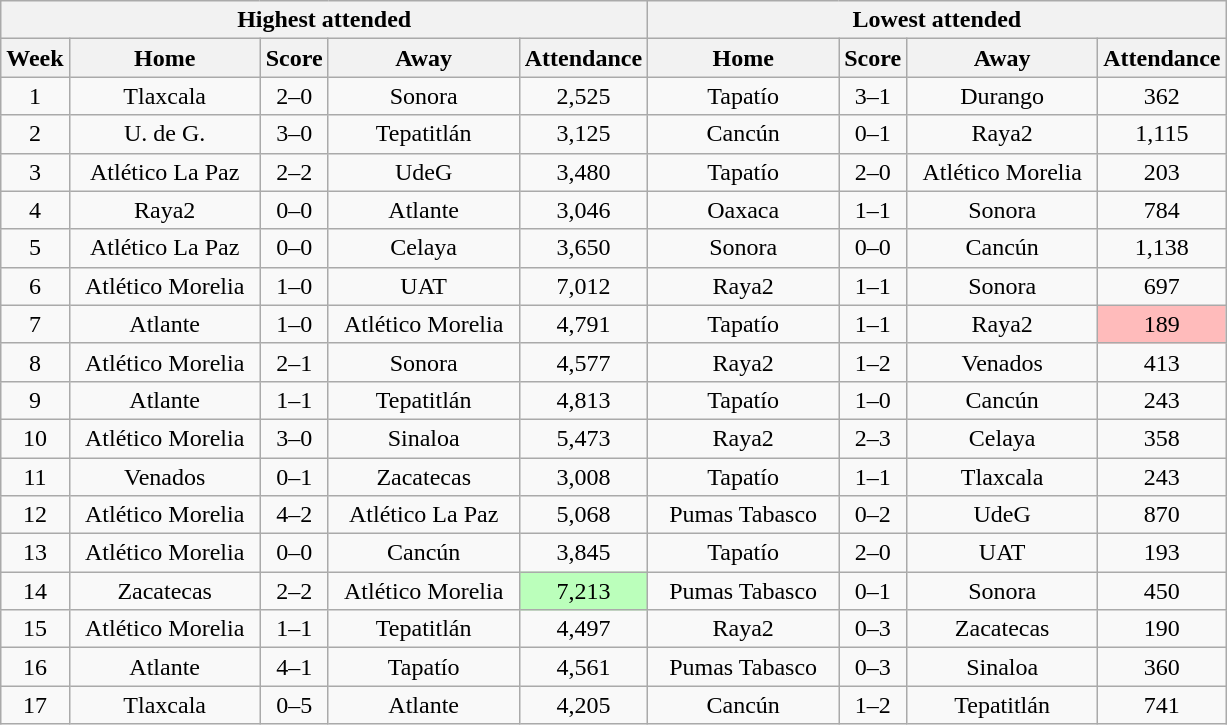<table class="wikitable" style="text-align:center">
<tr>
<th colspan=5>Highest attended</th>
<th colspan=4>Lowest attended</th>
</tr>
<tr>
<th>Week</th>
<th class="unsortable" width=120>Home</th>
<th>Score</th>
<th class="unsortable" width=120>Away</th>
<th>Attendance</th>
<th class="unsortable" width=120>Home</th>
<th>Score</th>
<th class="unsortable" width=120>Away</th>
<th>Attendance</th>
</tr>
<tr>
<td>1</td>
<td>Tlaxcala</td>
<td>2–0</td>
<td>Sonora</td>
<td>2,525</td>
<td>Tapatío</td>
<td>3–1</td>
<td>Durango</td>
<td>362</td>
</tr>
<tr>
<td>2</td>
<td>U. de G.</td>
<td>3–0</td>
<td>Tepatitlán</td>
<td>3,125</td>
<td>Cancún</td>
<td>0–1</td>
<td>Raya2</td>
<td>1,115</td>
</tr>
<tr>
<td>3</td>
<td>Atlético La Paz</td>
<td>2–2</td>
<td>UdeG</td>
<td>3,480</td>
<td>Tapatío</td>
<td>2–0</td>
<td>Atlético Morelia</td>
<td>203</td>
</tr>
<tr>
<td>4</td>
<td>Raya2</td>
<td>0–0</td>
<td>Atlante</td>
<td>3,046</td>
<td>Oaxaca</td>
<td>1–1</td>
<td>Sonora</td>
<td>784</td>
</tr>
<tr>
<td>5</td>
<td>Atlético La Paz</td>
<td>0–0</td>
<td>Celaya</td>
<td>3,650</td>
<td>Sonora</td>
<td>0–0</td>
<td>Cancún</td>
<td>1,138</td>
</tr>
<tr>
<td>6</td>
<td>Atlético Morelia</td>
<td>1–0</td>
<td>UAT</td>
<td>7,012</td>
<td>Raya2</td>
<td>1–1</td>
<td>Sonora</td>
<td>697</td>
</tr>
<tr>
<td>7</td>
<td>Atlante</td>
<td>1–0</td>
<td>Atlético Morelia</td>
<td>4,791</td>
<td>Tapatío</td>
<td>1–1</td>
<td>Raya2</td>
<td bgcolor=FFBBBB>189</td>
</tr>
<tr>
<td>8</td>
<td>Atlético Morelia</td>
<td>2–1</td>
<td>Sonora</td>
<td>4,577</td>
<td>Raya2</td>
<td>1–2</td>
<td>Venados</td>
<td>413</td>
</tr>
<tr>
<td>9</td>
<td>Atlante</td>
<td>1–1</td>
<td>Tepatitlán</td>
<td>4,813</td>
<td>Tapatío</td>
<td>1–0</td>
<td>Cancún</td>
<td>243</td>
</tr>
<tr>
<td>10</td>
<td>Atlético Morelia</td>
<td>3–0</td>
<td>Sinaloa</td>
<td>5,473</td>
<td>Raya2</td>
<td>2–3</td>
<td>Celaya</td>
<td>358</td>
</tr>
<tr>
<td>11</td>
<td>Venados</td>
<td>0–1</td>
<td>Zacatecas</td>
<td>3,008</td>
<td>Tapatío</td>
<td>1–1</td>
<td>Tlaxcala</td>
<td>243</td>
</tr>
<tr>
<td>12</td>
<td>Atlético Morelia</td>
<td>4–2</td>
<td>Atlético La Paz</td>
<td>5,068</td>
<td>Pumas Tabasco</td>
<td>0–2</td>
<td>UdeG</td>
<td>870</td>
</tr>
<tr>
<td>13</td>
<td>Atlético Morelia</td>
<td>0–0</td>
<td>Cancún</td>
<td>3,845</td>
<td>Tapatío</td>
<td>2–0</td>
<td>UAT</td>
<td>193</td>
</tr>
<tr>
<td>14</td>
<td>Zacatecas</td>
<td>2–2</td>
<td>Atlético Morelia</td>
<td bgcolor=BBFFBB>7,213</td>
<td>Pumas Tabasco</td>
<td>0–1</td>
<td>Sonora</td>
<td>450</td>
</tr>
<tr>
<td>15</td>
<td>Atlético Morelia</td>
<td>1–1</td>
<td>Tepatitlán</td>
<td>4,497</td>
<td>Raya2</td>
<td>0–3</td>
<td>Zacatecas</td>
<td>190</td>
</tr>
<tr>
<td>16</td>
<td>Atlante</td>
<td>4–1</td>
<td>Tapatío</td>
<td>4,561</td>
<td>Pumas Tabasco</td>
<td>0–3</td>
<td>Sinaloa</td>
<td>360</td>
</tr>
<tr>
<td>17</td>
<td>Tlaxcala</td>
<td>0–5</td>
<td>Atlante</td>
<td>4,205</td>
<td>Cancún</td>
<td>1–2</td>
<td>Tepatitlán</td>
<td>741</td>
</tr>
</table>
